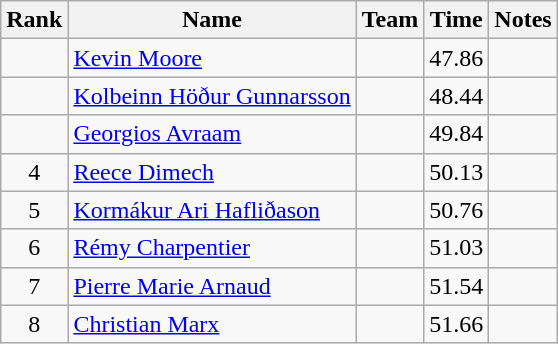<table class="wikitable sortable" style="text-align:center">
<tr>
<th>Rank</th>
<th>Name</th>
<th>Team</th>
<th>Time</th>
<th>Notes</th>
</tr>
<tr>
<td></td>
<td align="left"><a href='#'>Kevin Moore</a></td>
<td align=left></td>
<td>47.86</td>
<td></td>
</tr>
<tr>
<td></td>
<td align="left"><a href='#'>Kolbeinn Höður Gunnarsson</a></td>
<td align=left></td>
<td>48.44</td>
<td></td>
</tr>
<tr>
<td></td>
<td align="left"><a href='#'>Georgios Avraam</a></td>
<td align=left></td>
<td>49.84</td>
<td></td>
</tr>
<tr>
<td>4</td>
<td align="left"><a href='#'>Reece Dimech</a></td>
<td align=left></td>
<td>50.13</td>
<td></td>
</tr>
<tr>
<td>5</td>
<td align="left"><a href='#'>Kormákur Ari Hafliðason</a></td>
<td align=left></td>
<td>50.76</td>
<td></td>
</tr>
<tr>
<td>6</td>
<td align="left"><a href='#'>Rémy Charpentier</a></td>
<td align=left></td>
<td>51.03</td>
<td></td>
</tr>
<tr>
<td>7</td>
<td align="left"><a href='#'>Pierre Marie Arnaud</a></td>
<td align=left></td>
<td>51.54</td>
<td></td>
</tr>
<tr>
<td>8</td>
<td align="left"><a href='#'>Christian Marx</a></td>
<td align=left></td>
<td>51.66</td>
<td></td>
</tr>
</table>
